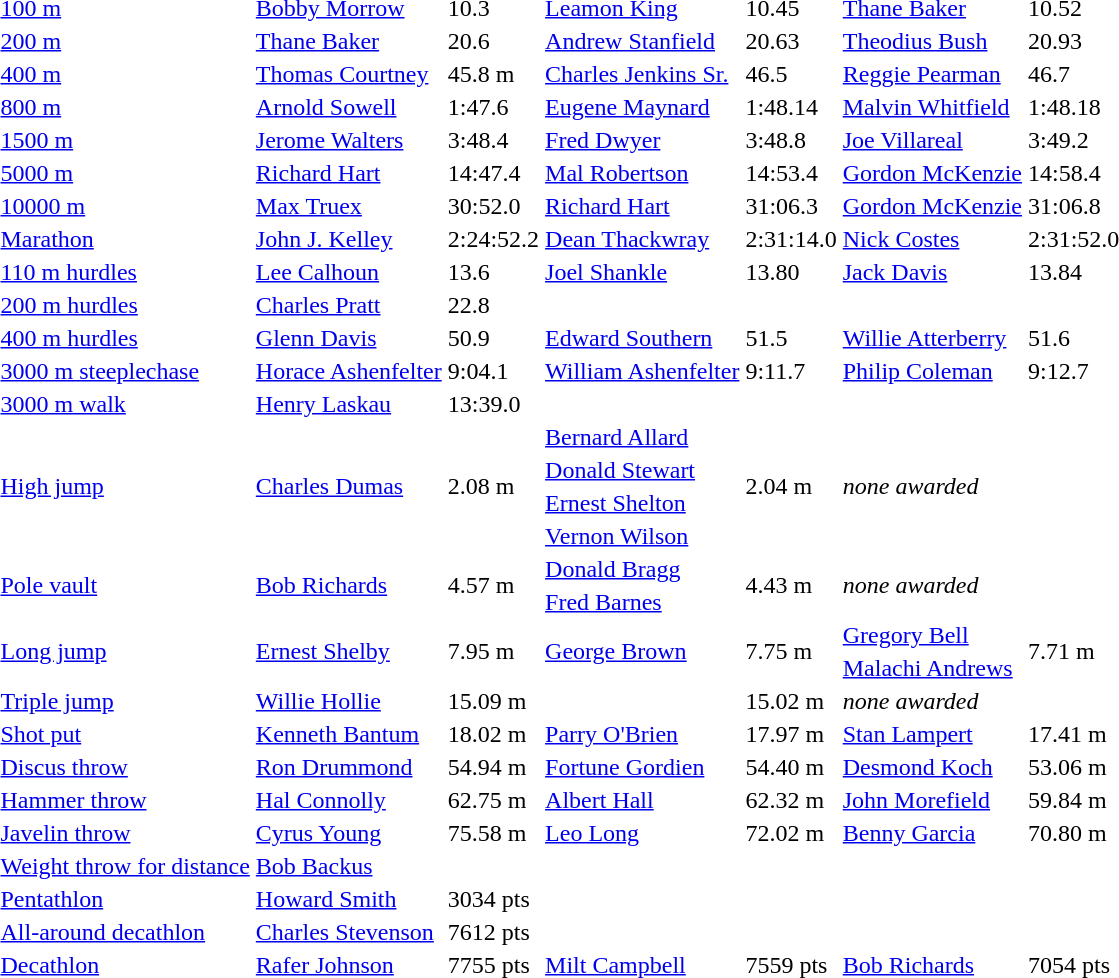<table>
<tr>
<td><a href='#'>100 m</a></td>
<td><a href='#'>Bobby Morrow</a></td>
<td>10.3</td>
<td><a href='#'>Leamon King</a></td>
<td>10.45</td>
<td><a href='#'>Thane Baker</a></td>
<td>10.52</td>
</tr>
<tr>
<td><a href='#'>200 m</a></td>
<td><a href='#'>Thane Baker</a></td>
<td>20.6</td>
<td><a href='#'>Andrew Stanfield</a></td>
<td>20.63</td>
<td><a href='#'>Theodius Bush</a></td>
<td>20.93</td>
</tr>
<tr>
<td><a href='#'>400 m</a></td>
<td><a href='#'>Thomas Courtney</a></td>
<td>45.8 m</td>
<td><a href='#'>Charles Jenkins Sr.</a></td>
<td>46.5</td>
<td><a href='#'>Reggie Pearman</a></td>
<td>46.7</td>
</tr>
<tr>
<td><a href='#'>800 m</a></td>
<td><a href='#'>Arnold Sowell</a></td>
<td>1:47.6</td>
<td><a href='#'>Eugene Maynard</a></td>
<td>1:48.14</td>
<td><a href='#'>Malvin Whitfield</a></td>
<td>1:48.18</td>
</tr>
<tr>
<td><a href='#'>1500 m</a></td>
<td><a href='#'>Jerome Walters</a></td>
<td>3:48.4</td>
<td><a href='#'>Fred Dwyer</a></td>
<td>3:48.8</td>
<td><a href='#'>Joe Villareal</a></td>
<td>3:49.2</td>
</tr>
<tr>
<td><a href='#'>5000 m</a></td>
<td><a href='#'>Richard Hart</a></td>
<td>14:47.4</td>
<td><a href='#'>Mal Robertson</a></td>
<td>14:53.4</td>
<td><a href='#'>Gordon McKenzie</a></td>
<td>14:58.4</td>
</tr>
<tr>
<td><a href='#'>10000 m</a></td>
<td><a href='#'>Max Truex</a></td>
<td>30:52.0</td>
<td><a href='#'>Richard Hart</a></td>
<td>31:06.3</td>
<td><a href='#'>Gordon McKenzie</a></td>
<td>31:06.8</td>
</tr>
<tr>
<td><a href='#'>Marathon</a></td>
<td><a href='#'>John J. Kelley</a></td>
<td>2:24:52.2</td>
<td><a href='#'>Dean Thackwray</a></td>
<td>2:31:14.0</td>
<td><a href='#'>Nick Costes</a></td>
<td>2:31:52.0</td>
</tr>
<tr>
<td><a href='#'>110 m hurdles</a></td>
<td><a href='#'>Lee Calhoun</a></td>
<td>13.6</td>
<td><a href='#'>Joel Shankle</a></td>
<td>13.80</td>
<td><a href='#'>Jack Davis</a></td>
<td>13.84</td>
</tr>
<tr>
<td><a href='#'>200 m hurdles</a></td>
<td><a href='#'>Charles Pratt</a></td>
<td>22.8</td>
<td></td>
<td></td>
<td></td>
<td></td>
</tr>
<tr>
<td><a href='#'>400 m hurdles</a></td>
<td><a href='#'>Glenn Davis</a></td>
<td>50.9</td>
<td><a href='#'>Edward Southern</a></td>
<td>51.5</td>
<td><a href='#'>Willie Atterberry</a></td>
<td>51.6</td>
</tr>
<tr>
<td><a href='#'>3000 m steeplechase</a></td>
<td><a href='#'>Horace Ashenfelter</a></td>
<td>9:04.1</td>
<td><a href='#'>William Ashenfelter</a></td>
<td>9:11.7</td>
<td><a href='#'>Philip Coleman</a></td>
<td>9:12.7</td>
</tr>
<tr>
<td><a href='#'>3000 m walk</a></td>
<td><a href='#'>Henry Laskau</a></td>
<td>13:39.0</td>
<td></td>
<td></td>
<td></td>
<td></td>
</tr>
<tr>
<td rowspan=4><a href='#'>High jump</a></td>
<td rowspan=4><a href='#'>Charles Dumas</a></td>
<td rowspan=4>2.08 m</td>
<td><a href='#'>Bernard Allard</a></td>
<td rowspan=4>2.04 m</td>
<td rowspan=4 colspan=2><em>none awarded</em></td>
</tr>
<tr>
<td><a href='#'>Donald Stewart</a></td>
</tr>
<tr>
<td><a href='#'>Ernest Shelton</a></td>
</tr>
<tr>
<td rowspan=1><a href='#'>Vernon Wilson</a></td>
</tr>
<tr>
<td rowspan=2><a href='#'>Pole vault</a></td>
<td rowspan=2><a href='#'>Bob Richards</a></td>
<td rowspan=2>4.57 m</td>
<td><a href='#'>Donald Bragg</a></td>
<td rowspan=2>4.43 m</td>
<td rowspan=2 colspan=2><em>none awarded</em></td>
</tr>
<tr>
<td rowspan=1><a href='#'>Fred Barnes</a></td>
</tr>
<tr>
<td rowspan=2><a href='#'>Long jump</a></td>
<td rowspan=2><a href='#'>Ernest Shelby</a></td>
<td rowspan=2>7.95 m</td>
<td rowspan=2><a href='#'>George Brown</a></td>
<td rowspan=2>7.75 m</td>
<td><a href='#'>Gregory Bell</a></td>
<td rowspan=2>7.71 m</td>
</tr>
<tr>
<td rowspan=1><a href='#'>Malachi Andrews</a></td>
</tr>
<tr>
<td rowspan=2><a href='#'>Triple jump</a></td>
<td rowspan=2><a href='#'>Willie Hollie</a></td>
<td rowspan=2>15.09 m</td>
<td></td>
<td rowspan=2>15.02 m</td>
<td rowspan=2 colspan=2><em>none awarded</em></td>
</tr>
<tr>
<td rowspan=1></td>
</tr>
<tr>
<td><a href='#'>Shot put</a></td>
<td><a href='#'>Kenneth Bantum</a></td>
<td>18.02 m</td>
<td><a href='#'>Parry O'Brien</a></td>
<td>17.97 m</td>
<td><a href='#'>Stan Lampert</a></td>
<td>17.41 m</td>
</tr>
<tr>
<td><a href='#'>Discus throw</a></td>
<td><a href='#'>Ron Drummond</a></td>
<td>54.94 m</td>
<td><a href='#'>Fortune Gordien</a></td>
<td>54.40 m</td>
<td><a href='#'>Desmond Koch</a></td>
<td>53.06 m</td>
</tr>
<tr>
<td><a href='#'>Hammer throw</a></td>
<td><a href='#'>Hal Connolly</a></td>
<td>62.75 m</td>
<td><a href='#'>Albert Hall</a></td>
<td>62.32 m</td>
<td><a href='#'>John Morefield</a></td>
<td>59.84 m</td>
</tr>
<tr>
<td><a href='#'>Javelin throw</a></td>
<td><a href='#'>Cyrus Young</a></td>
<td>75.58 m</td>
<td><a href='#'>Leo Long</a></td>
<td>72.02 m</td>
<td><a href='#'>Benny Garcia</a></td>
<td>70.80 m</td>
</tr>
<tr>
<td><a href='#'>Weight throw for distance</a></td>
<td><a href='#'>Bob Backus</a></td>
<td></td>
<td></td>
<td></td>
<td></td>
<td></td>
</tr>
<tr>
<td><a href='#'>Pentathlon</a></td>
<td><a href='#'>Howard Smith</a></td>
<td>3034 pts</td>
<td></td>
<td></td>
<td></td>
<td></td>
</tr>
<tr>
<td><a href='#'>All-around decathlon</a></td>
<td><a href='#'>Charles Stevenson</a></td>
<td>7612 pts</td>
<td></td>
<td></td>
<td></td>
<td></td>
</tr>
<tr>
<td><a href='#'>Decathlon</a></td>
<td><a href='#'>Rafer Johnson</a></td>
<td>7755 pts</td>
<td><a href='#'>Milt Campbell</a></td>
<td>7559 pts</td>
<td><a href='#'>Bob Richards</a></td>
<td>7054 pts</td>
</tr>
</table>
